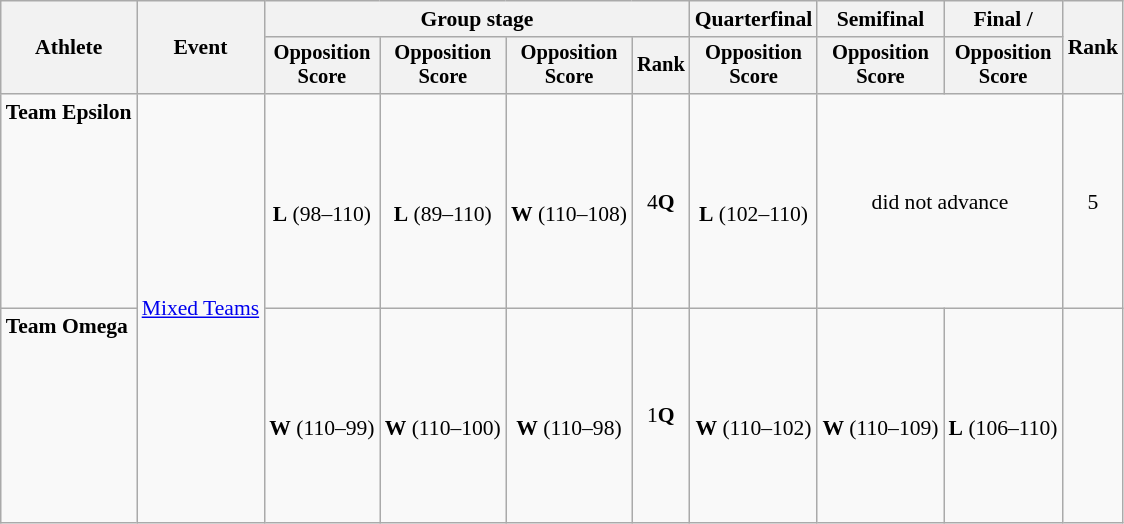<table class="wikitable" style="font-size:90%">
<tr>
<th rowspan=2>Athlete</th>
<th rowspan=2>Event</th>
<th colspan=4>Group stage</th>
<th>Quarterfinal</th>
<th>Semifinal</th>
<th>Final / </th>
<th rowspan=2>Rank</th>
</tr>
<tr style="font-size:95%">
<th>Opposition<br>Score</th>
<th>Opposition<br>Score</th>
<th>Opposition<br>Score</th>
<th>Rank</th>
<th>Opposition<br>Score</th>
<th>Opposition<br>Score</th>
<th>Opposition<br>Score</th>
</tr>
<tr align=center>
<td align=left><strong>Team Epsilon</strong> <br><br><br><br><br><br><br><br></td>
<td rowspan=2 align=left><a href='#'>Mixed Teams</a></td>
<td><br><strong>L</strong> (98–110)</td>
<td><br><strong>L</strong> (89–110)</td>
<td><br><strong>W</strong> (110–108)</td>
<td>4<strong>Q</strong></td>
<td><br><strong>L</strong> (102–110)</td>
<td colspan=2>did not advance</td>
<td>5</td>
</tr>
<tr align=center>
<td align=left><strong>Team Omega</strong> <br><br><br><br><br><br><br><br></td>
<td><br><strong>W</strong> (110–99)</td>
<td><br><strong>W</strong> (110–100)</td>
<td><br><strong>W</strong> (110–98)</td>
<td>1<strong>Q</strong></td>
<td><br><strong>W</strong> (110–102)</td>
<td><br><strong>W</strong> (110–109)</td>
<td><br><strong>L</strong> (106–110)</td>
<td></td>
</tr>
</table>
